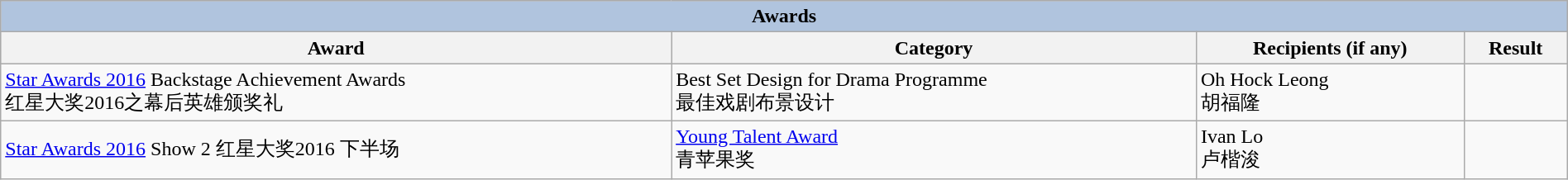<table class="wikitable sortable" style="width:100%;">
<tr style="background:#ccc; text-align:center;">
<th colspan="4" style="background: LightSteelBlue;">Awards</th>
</tr>
<tr style="background:#ccc; text-align:center;">
<th>Award</th>
<th>Category</th>
<th>Recipients (if any)</th>
<th>Result</th>
</tr>
<tr>
<td><a href='#'>Star Awards 2016</a> Backstage Achievement Awards <br> 红星大奖2016之幕后英雄颁奖礼</td>
<td>Best Set Design for Drama Programme <br> 最佳戏剧布景设计</td>
<td>Oh Hock Leong <br> 胡福隆</td>
<td></td>
</tr>
<tr>
<td><a href='#'>Star Awards 2016</a> Show 2 红星大奖2016 下半场</td>
<td><a href='#'>Young Talent Award</a> <br> 青苹果奖</td>
<td>Ivan Lo <br> 卢楷浚</td>
<td></td>
</tr>
</table>
